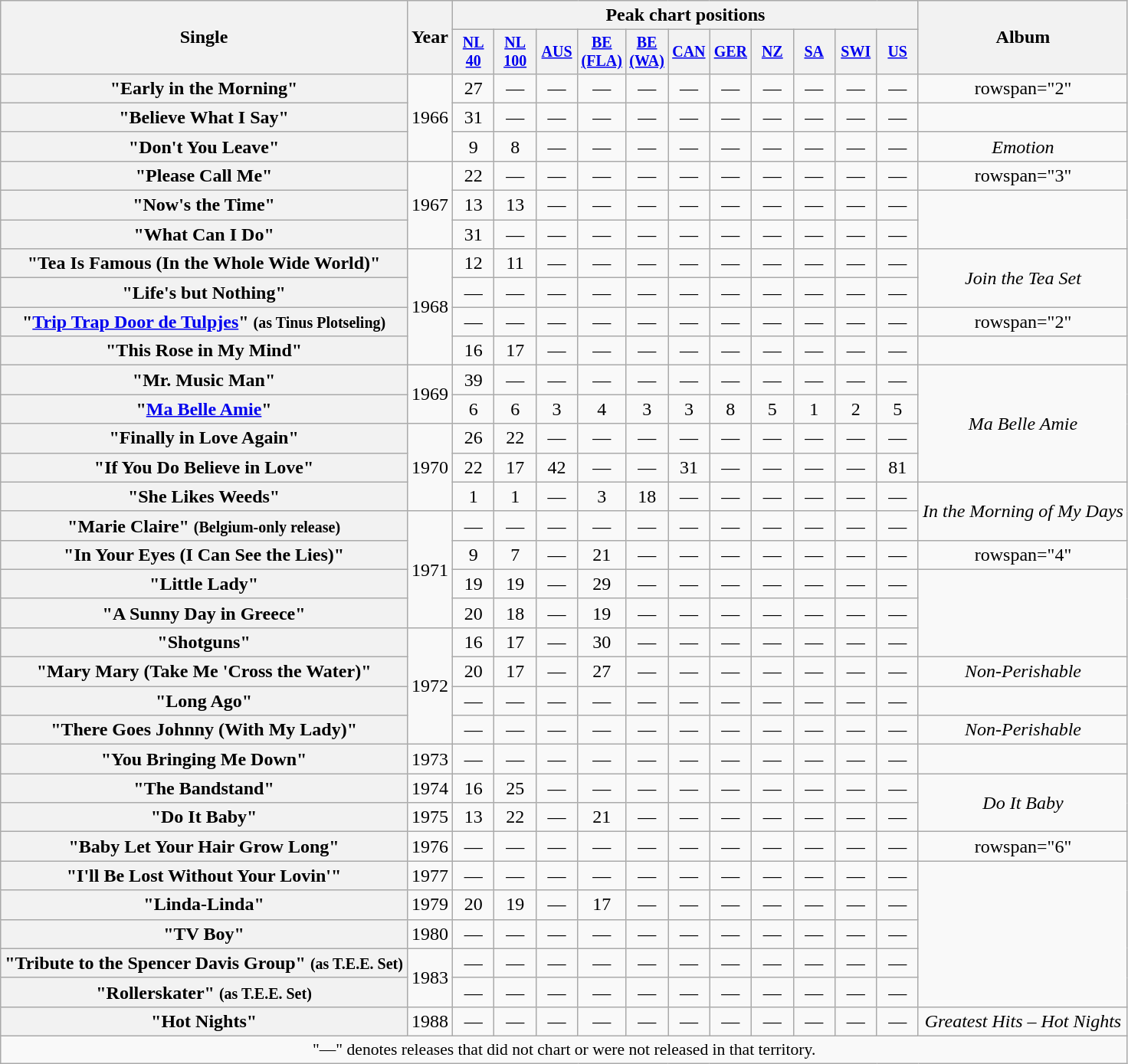<table class="wikitable plainrowheaders" style="text-align:center;">
<tr>
<th rowspan="2">Single</th>
<th rowspan="2">Year</th>
<th colspan="11">Peak chart positions</th>
<th rowspan="2">Album</th>
</tr>
<tr style="font-size:smaller;">
<th width="30"><a href='#'>NL 40</a><br></th>
<th width="30"><a href='#'>NL 100</a><br></th>
<th width="30"><a href='#'>AUS</a><br></th>
<th width="30"><a href='#'>BE <br>(FLA)</a><br></th>
<th width="30"><a href='#'>BE <br>(WA)</a><br></th>
<th width="30"><a href='#'>CAN</a><br></th>
<th width="30"><a href='#'>GER</a><br></th>
<th width="30"><a href='#'>NZ</a><br></th>
<th width="30"><a href='#'>SA</a><br></th>
<th width="30"><a href='#'>SWI</a><br></th>
<th width="30"><a href='#'>US</a><br></th>
</tr>
<tr>
<th scope="row">"Early in the Morning"</th>
<td rowspan="3">1966</td>
<td>27</td>
<td>—</td>
<td>—</td>
<td>—</td>
<td>—</td>
<td>—</td>
<td>—</td>
<td>—</td>
<td>—</td>
<td>—</td>
<td>—</td>
<td>rowspan="2" </td>
</tr>
<tr>
<th scope="row">"Believe What I Say"</th>
<td>31</td>
<td>—</td>
<td>—</td>
<td>—</td>
<td>—</td>
<td>—</td>
<td>—</td>
<td>—</td>
<td>—</td>
<td>—</td>
<td>—</td>
</tr>
<tr>
<th scope="row">"Don't You Leave"</th>
<td>9</td>
<td>8</td>
<td>—</td>
<td>—</td>
<td>—</td>
<td>—</td>
<td>—</td>
<td>—</td>
<td>—</td>
<td>—</td>
<td>—</td>
<td><em>Emotion</em></td>
</tr>
<tr>
<th scope="row">"Please Call Me"</th>
<td rowspan="3">1967</td>
<td>22</td>
<td>—</td>
<td>—</td>
<td>—</td>
<td>—</td>
<td>—</td>
<td>—</td>
<td>—</td>
<td>—</td>
<td>—</td>
<td>—</td>
<td>rowspan="3" </td>
</tr>
<tr>
<th scope="row">"Now's the Time"</th>
<td>13</td>
<td>13</td>
<td>—</td>
<td>—</td>
<td>—</td>
<td>—</td>
<td>—</td>
<td>—</td>
<td>—</td>
<td>—</td>
<td>—</td>
</tr>
<tr>
<th scope="row">"What Can I Do"</th>
<td>31</td>
<td>—</td>
<td>—</td>
<td>—</td>
<td>—</td>
<td>—</td>
<td>—</td>
<td>—</td>
<td>—</td>
<td>—</td>
<td>—</td>
</tr>
<tr>
<th scope="row">"Tea Is Famous (In the Whole Wide World)"</th>
<td rowspan="4">1968</td>
<td>12</td>
<td>11</td>
<td>—</td>
<td>—</td>
<td>—</td>
<td>—</td>
<td>—</td>
<td>—</td>
<td>—</td>
<td>—</td>
<td>—</td>
<td rowspan="2"><em>Join the Tea Set</em></td>
</tr>
<tr>
<th scope="row">"Life's but Nothing"</th>
<td>—</td>
<td>—</td>
<td>—</td>
<td>—</td>
<td>—</td>
<td>—</td>
<td>—</td>
<td>—</td>
<td>—</td>
<td>—</td>
<td>—</td>
</tr>
<tr>
<th scope="row">"<a href='#'>Trip Trap Door de Tulpjes</a>" <small>(as Tinus Plotseling)</small></th>
<td>—</td>
<td>—</td>
<td>—</td>
<td>—</td>
<td>—</td>
<td>—</td>
<td>—</td>
<td>—</td>
<td>—</td>
<td>—</td>
<td>—</td>
<td>rowspan="2" </td>
</tr>
<tr>
<th scope="row">"This Rose in My Mind"</th>
<td>16</td>
<td>17</td>
<td>—</td>
<td>—</td>
<td>—</td>
<td>—</td>
<td>—</td>
<td>—</td>
<td>—</td>
<td>—</td>
<td>—</td>
</tr>
<tr>
<th scope="row">"Mr. Music Man"</th>
<td rowspan="2">1969</td>
<td>39</td>
<td>—</td>
<td>—</td>
<td>—</td>
<td>—</td>
<td>—</td>
<td>—</td>
<td>—</td>
<td>—</td>
<td>—</td>
<td>—</td>
<td rowspan="4"><em>Ma Belle Amie</em></td>
</tr>
<tr>
<th scope="row">"<a href='#'>Ma Belle Amie</a>"</th>
<td>6</td>
<td>6</td>
<td>3</td>
<td>4</td>
<td>3</td>
<td>3</td>
<td>8</td>
<td>5</td>
<td>1</td>
<td>2</td>
<td>5</td>
</tr>
<tr>
<th scope="row">"Finally in Love Again"</th>
<td rowspan="3">1970</td>
<td>26</td>
<td>22</td>
<td>—</td>
<td>—</td>
<td>—</td>
<td>—</td>
<td>—</td>
<td>—</td>
<td>—</td>
<td>—</td>
<td>—</td>
</tr>
<tr>
<th scope="row">"If You Do Believe in Love"</th>
<td>22</td>
<td>17</td>
<td>42</td>
<td>—</td>
<td>—</td>
<td>31</td>
<td>—</td>
<td>—</td>
<td>—</td>
<td>—</td>
<td>81</td>
</tr>
<tr>
<th scope="row">"She Likes Weeds"</th>
<td>1</td>
<td>1</td>
<td>—</td>
<td>3</td>
<td>18</td>
<td>—</td>
<td>—</td>
<td>—</td>
<td>—</td>
<td>—</td>
<td>—</td>
<td rowspan="2"><em>In the Morning of My Days</em></td>
</tr>
<tr>
<th scope="row">"Marie Claire" <small>(Belgium-only release)</small></th>
<td rowspan="4">1971</td>
<td>—</td>
<td>—</td>
<td>—</td>
<td>—</td>
<td>—</td>
<td>—</td>
<td>—</td>
<td>—</td>
<td>—</td>
<td>—</td>
<td>—</td>
</tr>
<tr>
<th scope="row">"In Your Eyes (I Can See the Lies)"</th>
<td>9</td>
<td>7</td>
<td>—</td>
<td>21</td>
<td>—</td>
<td>—</td>
<td>—</td>
<td>—</td>
<td>—</td>
<td>—</td>
<td>—</td>
<td>rowspan="4" </td>
</tr>
<tr>
<th scope="row">"Little Lady"</th>
<td>19</td>
<td>19</td>
<td>—</td>
<td>29</td>
<td>—</td>
<td>—</td>
<td>—</td>
<td>—</td>
<td>—</td>
<td>—</td>
<td>—</td>
</tr>
<tr>
<th scope="row">"A Sunny Day in Greece"</th>
<td>20</td>
<td>18</td>
<td>—</td>
<td>19</td>
<td>—</td>
<td>—</td>
<td>—</td>
<td>—</td>
<td>—</td>
<td>—</td>
<td>—</td>
</tr>
<tr>
<th scope="row">"Shotguns"</th>
<td rowspan="4">1972</td>
<td>16</td>
<td>17</td>
<td>—</td>
<td>30</td>
<td>—</td>
<td>—</td>
<td>—</td>
<td>—</td>
<td>—</td>
<td>—</td>
<td>—</td>
</tr>
<tr>
<th scope="row">"Mary Mary (Take Me 'Cross the Water)"</th>
<td>20</td>
<td>17</td>
<td>—</td>
<td>27</td>
<td>—</td>
<td>—</td>
<td>—</td>
<td>—</td>
<td>—</td>
<td>—</td>
<td>—</td>
<td><em>Non-Perishable</em></td>
</tr>
<tr>
<th scope="row">"Long Ago"</th>
<td>—</td>
<td>—</td>
<td>—</td>
<td>—</td>
<td>—</td>
<td>—</td>
<td>—</td>
<td>—</td>
<td>—</td>
<td>—</td>
<td>—</td>
<td></td>
</tr>
<tr>
<th scope="row">"There Goes Johnny (With My Lady)"</th>
<td>—</td>
<td>—</td>
<td>—</td>
<td>—</td>
<td>—</td>
<td>—</td>
<td>—</td>
<td>—</td>
<td>—</td>
<td>—</td>
<td>—</td>
<td><em>Non-Perishable</em></td>
</tr>
<tr>
<th scope="row">"You Bringing Me Down"</th>
<td>1973</td>
<td>—</td>
<td>—</td>
<td>—</td>
<td>—</td>
<td>—</td>
<td>—</td>
<td>—</td>
<td>—</td>
<td>—</td>
<td>—</td>
<td>—</td>
<td></td>
</tr>
<tr>
<th scope="row">"The Bandstand"</th>
<td>1974</td>
<td>16</td>
<td>25</td>
<td>—</td>
<td>—</td>
<td>—</td>
<td>—</td>
<td>—</td>
<td>—</td>
<td>—</td>
<td>—</td>
<td>—</td>
<td rowspan="2"><em>Do It Baby</em></td>
</tr>
<tr>
<th scope="row">"Do It Baby"</th>
<td>1975</td>
<td>13</td>
<td>22</td>
<td>—</td>
<td>21</td>
<td>—</td>
<td>—</td>
<td>—</td>
<td>—</td>
<td>—</td>
<td>—</td>
<td>—</td>
</tr>
<tr>
<th scope="row">"Baby Let Your Hair Grow Long"</th>
<td>1976</td>
<td>—</td>
<td>—</td>
<td>—</td>
<td>—</td>
<td>—</td>
<td>—</td>
<td>—</td>
<td>—</td>
<td>—</td>
<td>—</td>
<td>—</td>
<td>rowspan="6" </td>
</tr>
<tr>
<th scope="row">"I'll Be Lost Without Your Lovin'"</th>
<td>1977</td>
<td>—</td>
<td>—</td>
<td>—</td>
<td>—</td>
<td>—</td>
<td>—</td>
<td>—</td>
<td>—</td>
<td>—</td>
<td>—</td>
<td>—</td>
</tr>
<tr>
<th scope="row">"Linda-Linda"</th>
<td>1979</td>
<td>20</td>
<td>19</td>
<td>—</td>
<td>17</td>
<td>—</td>
<td>—</td>
<td>—</td>
<td>—</td>
<td>—</td>
<td>—</td>
<td>—</td>
</tr>
<tr>
<th scope="row">"TV Boy"</th>
<td>1980</td>
<td>—</td>
<td>—</td>
<td>—</td>
<td>—</td>
<td>—</td>
<td>—</td>
<td>—</td>
<td>—</td>
<td>—</td>
<td>—</td>
<td>—</td>
</tr>
<tr>
<th scope="row">"Tribute to the Spencer Davis Group" <small>(as T.E.E. Set)</small></th>
<td rowspan="2">1983</td>
<td>—</td>
<td>—</td>
<td>—</td>
<td>—</td>
<td>—</td>
<td>—</td>
<td>—</td>
<td>—</td>
<td>—</td>
<td>—</td>
<td>—</td>
</tr>
<tr>
<th scope="row">"Rollerskater" <small>(as T.E.E. Set)</small></th>
<td>—</td>
<td>—</td>
<td>—</td>
<td>—</td>
<td>—</td>
<td>—</td>
<td>—</td>
<td>—</td>
<td>—</td>
<td>—</td>
<td>—</td>
</tr>
<tr>
<th scope="row">"Hot Nights"</th>
<td>1988</td>
<td>—</td>
<td>—</td>
<td>—</td>
<td>—</td>
<td>—</td>
<td>—</td>
<td>—</td>
<td>—</td>
<td>—</td>
<td>—</td>
<td>—</td>
<td><em>Greatest Hits – Hot Nights</em></td>
</tr>
<tr>
<td colspan="14" style="font-size:90%">"—" denotes releases that did not chart or were not released in that territory.</td>
</tr>
</table>
